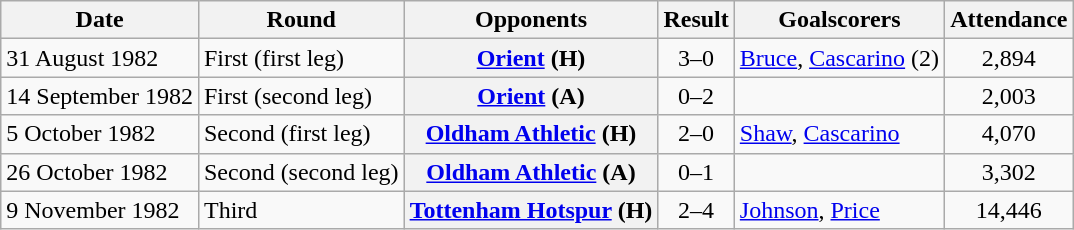<table class="wikitable plainrowheaders sortable">
<tr>
<th scope=col>Date</th>
<th scope=col>Round</th>
<th scope=col>Opponents</th>
<th scope=col>Result</th>
<th scope=col class=unsortable>Goalscorers</th>
<th scope=col>Attendance</th>
</tr>
<tr>
<td>31 August 1982</td>
<td>First (first leg)</td>
<th scope=row><a href='#'>Orient</a> (H)</th>
<td align=center>3–0</td>
<td><a href='#'>Bruce</a>, <a href='#'>Cascarino</a> (2)</td>
<td align=center>2,894</td>
</tr>
<tr>
<td>14 September 1982</td>
<td>First (second leg)</td>
<th scope=row><a href='#'>Orient</a> (A)</th>
<td align=center>0–2</td>
<td></td>
<td align=center>2,003</td>
</tr>
<tr>
<td>5 October 1982</td>
<td>Second (first leg)</td>
<th scope=row><a href='#'>Oldham Athletic</a> (H)</th>
<td align=center>2–0</td>
<td><a href='#'>Shaw</a>, <a href='#'>Cascarino</a></td>
<td align=center>4,070</td>
</tr>
<tr>
<td>26 October 1982</td>
<td>Second (second leg)</td>
<th scope=row><a href='#'>Oldham Athletic</a> (A)</th>
<td align=center>0–1</td>
<td></td>
<td align=center>3,302</td>
</tr>
<tr>
<td>9 November 1982</td>
<td>Third</td>
<th scope=row><a href='#'>Tottenham Hotspur</a> (H)</th>
<td align=center>2–4</td>
<td><a href='#'>Johnson</a>, <a href='#'>Price</a></td>
<td align=center>14,446</td>
</tr>
</table>
